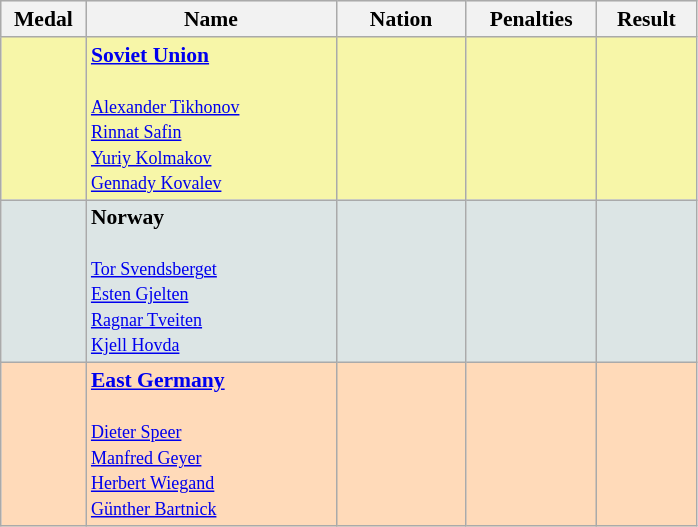<table class=wikitable style="border:1px solid #AAAAAA;font-size:90%">
<tr bgcolor="#E4E4E4">
<th style="border-bottom:1px solid #AAAAAA" width=50>Medal</th>
<th style="border-bottom:1px solid #AAAAAA" width=160>Name</th>
<th style="border-bottom:1px solid #AAAAAA" width=80>Nation</th>
<th style="border-bottom:1px solid #AAAAAA" width=80>Penalties</th>
<th style="border-bottom:1px solid #AAAAAA" width=60>Result</th>
</tr>
<tr bgcolor="#F7F6A8">
<td align="center"></td>
<td><strong><a href='#'>Soviet Union</a></strong><br><br><small><a href='#'>Alexander Tikhonov</a><br><a href='#'>Rinnat Safin</a><br><a href='#'>Yuriy Kolmakov</a><br><a href='#'>Gennady Kovalev</a></small></td>
<td></td>
<td align="center"></td>
<td align="center"></td>
</tr>
<tr bgcolor="#DCE5E5">
<td align="center"></td>
<td><strong>Norway</strong><br><br><small><a href='#'>Tor Svendsberget</a><br><a href='#'>Esten Gjelten</a><br><a href='#'>Ragnar Tveiten</a><br><a href='#'>Kjell Hovda</a></small></td>
<td></td>
<td align="center"></td>
<td align="right"></td>
</tr>
<tr bgcolor="#FFDAB9">
<td align="center"></td>
<td><strong><a href='#'>East Germany</a></strong><br><br><small><a href='#'>Dieter Speer</a><br><a href='#'>Manfred Geyer</a><br><a href='#'>Herbert Wiegand</a><br><a href='#'>Günther Bartnick</a></small></td>
<td></td>
<td align="center"></td>
<td align="right"></td>
</tr>
</table>
